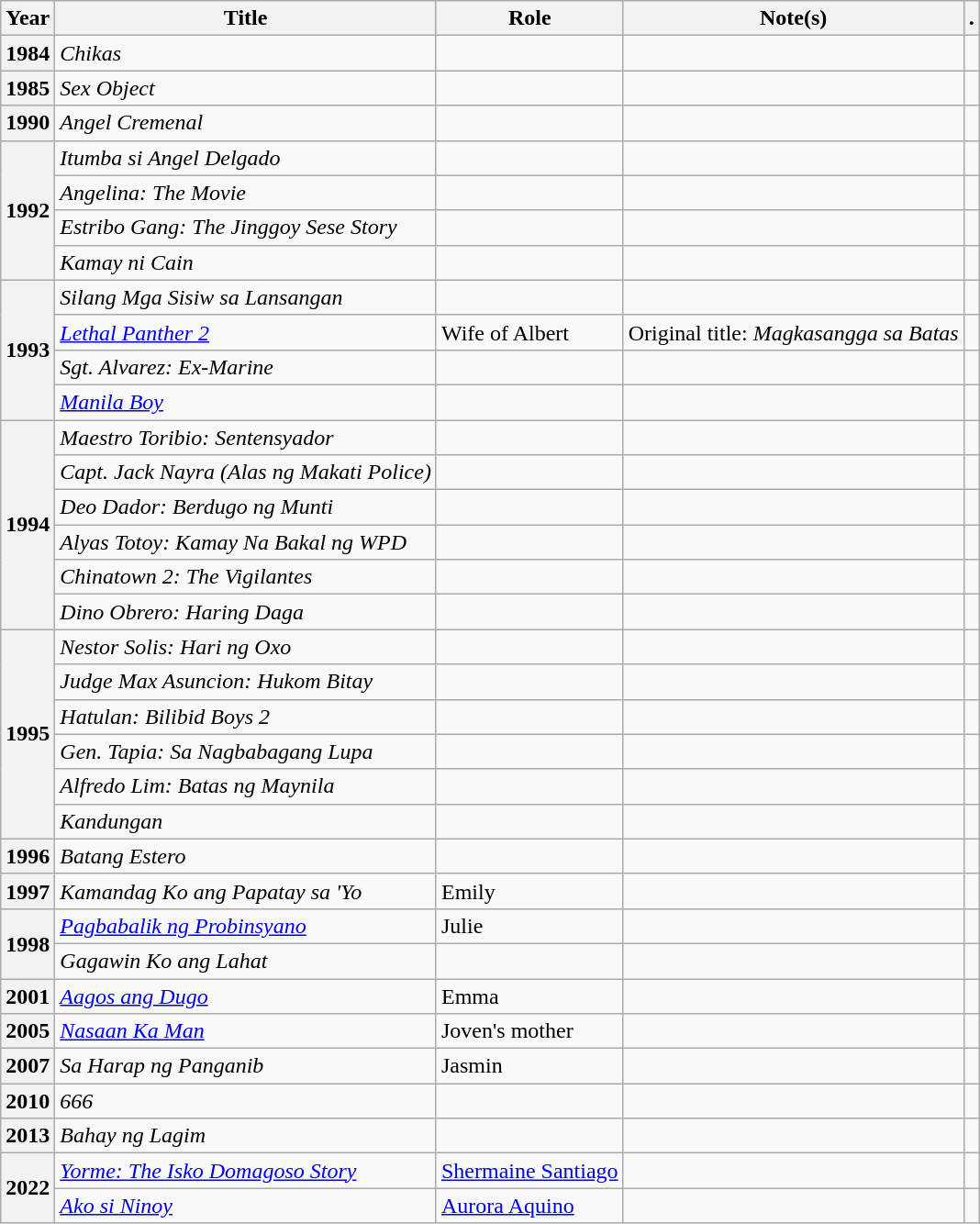<table class="wikitable plainrowheaders sortable">
<tr>
<th scope="col">Year</th>
<th scope="col">Title</th>
<th scope="col" class="unsortable">Role</th>
<th scope="col" class="unsortable">Note(s)</th>
<th scope="col" class="unsortable">.</th>
</tr>
<tr>
<th scope="row">1984</th>
<td><em>Chikas</em></td>
<td></td>
<td></td>
<td style="text-align:center;"></td>
</tr>
<tr>
<th scope="row">1985</th>
<td><em>Sex Object</em></td>
<td></td>
<td></td>
<td style="text-align:center;"></td>
</tr>
<tr>
<th scope="row">1990</th>
<td><em>Angel Cremenal</em></td>
<td></td>
<td></td>
<td style="text-align:center;"></td>
</tr>
<tr>
<th rowspan="4" scope="row">1992</th>
<td><em>Itumba si Angel Delgado</em></td>
<td></td>
<td></td>
<td style="text-align:center;"></td>
</tr>
<tr>
<td><em>Angelina: The Movie</em></td>
<td></td>
<td></td>
<td style="text-align:center;"></td>
</tr>
<tr>
<td><em>Estribo Gang: The Jinggoy Sese Story</em></td>
<td></td>
<td></td>
<td style="text-align:center;"></td>
</tr>
<tr>
<td><em>Kamay ni Cain</em></td>
<td></td>
<td></td>
<td style="text-align:center;"></td>
</tr>
<tr>
<th rowspan="4" scope="row">1993</th>
<td><em>Silang Mga Sisiw sa Lansangan</em></td>
<td></td>
<td></td>
<td style="text-align:center;"></td>
</tr>
<tr>
<td><em><a href='#'>Lethal Panther 2</a></em> </td>
<td>Wife of Albert</td>
<td>Original title: <em>Magkasangga sa Batas</em></td>
<td style="text-align:center;"></td>
</tr>
<tr>
<td><em>Sgt. Alvarez: Ex-Marine</em></td>
<td></td>
<td></td>
<td style="text-align:center;"></td>
</tr>
<tr>
<td><em><a href='#'>Manila Boy</a></em> </td>
<td></td>
<td></td>
<td style="text-align:center;"></td>
</tr>
<tr>
<th rowspan="6" scope="row">1994</th>
<td><em>Maestro Toribio: Sentensyador</em></td>
<td></td>
<td></td>
<td style="text-align:center;"></td>
</tr>
<tr>
<td><em>Capt. Jack Nayra (Alas ng Makati Police)</em> </td>
<td></td>
<td></td>
<td style="text-align:center;"></td>
</tr>
<tr>
<td><em>Deo Dador: Berdugo ng Munti</em></td>
<td></td>
<td></td>
<td style="text-align:center;"></td>
</tr>
<tr>
<td><em>Alyas Totoy: Kamay Na Bakal ng WPD</em></td>
<td></td>
<td></td>
<td style="text-align:center;"></td>
</tr>
<tr>
<td><em>Chinatown 2: The Vigilantes</em></td>
<td></td>
<td></td>
<td style="text-align:center;"></td>
</tr>
<tr>
<td><em>Dino Obrero: Haring Daga</em></td>
<td></td>
<td></td>
<td style="text-align:center;"></td>
</tr>
<tr>
<th rowspan="6" scope="row">1995</th>
<td><em>Nestor Solis: Hari ng Oxo</em></td>
<td></td>
<td></td>
<td style="text-align:center;"></td>
</tr>
<tr>
<td><em>Judge Max Asuncion: Hukom Bitay</em></td>
<td></td>
<td></td>
<td style="text-align:center;"></td>
</tr>
<tr>
<td><em>Hatulan: Bilibid Boys 2</em></td>
<td></td>
<td></td>
<td style="text-align:center;"></td>
</tr>
<tr>
<td><em>Gen. Tapia: Sa Nagbabagang Lupa</em></td>
<td></td>
<td></td>
<td style="text-align:center;"></td>
</tr>
<tr>
<td><em>Alfredo Lim: Batas ng Maynila</em></td>
<td></td>
<td></td>
<td style="text-align:center;"></td>
</tr>
<tr>
<td><em>Kandungan</em></td>
<td></td>
<td></td>
<td style="text-align:center;"></td>
</tr>
<tr>
<th scope="row">1996</th>
<td><em>Batang Estero</em></td>
<td></td>
<td></td>
<td style="text-align:center;"></td>
</tr>
<tr>
<th scope="row">1997</th>
<td><em>Kamandag Ko ang Papatay sa 'Yo</em></td>
<td>Emily</td>
<td></td>
<td style="text-align:center;"></td>
</tr>
<tr>
<th rowspan="2" scope="row">1998</th>
<td><em><a href='#'>Pagbabalik ng Probinsyano</a></em></td>
<td>Julie</td>
<td></td>
<td style="text-align:center;"></td>
</tr>
<tr>
<td><em>Gagawin Ko ang Lahat</em></td>
<td></td>
<td></td>
<td style="text-align:center;"></td>
</tr>
<tr>
<th scope="row">2001</th>
<td><em><a href='#'>Aagos ang Dugo</a></em> </td>
<td>Emma</td>
<td></td>
<td style="text-align:center;"></td>
</tr>
<tr>
<th scope="row">2005</th>
<td><em><a href='#'>Nasaan Ka Man</a></em> </td>
<td>Joven's mother</td>
<td></td>
<td style="text-align:center;"></td>
</tr>
<tr>
<th scope="row">2007</th>
<td><em>Sa Harap ng Panganib</em> </td>
<td>Jasmin</td>
<td></td>
<td style="text-align:center;"></td>
</tr>
<tr>
<th scope="row">2010</th>
<td><em>666</em> </td>
<td></td>
<td></td>
<td style="text-align:center;"></td>
</tr>
<tr>
<th scope="row">2013</th>
<td><em>Bahay ng Lagim</em> </td>
<td></td>
<td></td>
<td style="text-align:center;"></td>
</tr>
<tr>
<th rowspan="2" scope="row">2022</th>
<td><em><a href='#'>Yorme: The Isko Domagoso Story</a></em> </td>
<td><a href='#'>Shermaine Santiago</a></td>
<td></td>
<td style="text-align:center;"></td>
</tr>
<tr>
<td><em><a href='#'>Ako si Ninoy</a></em></td>
<td><a href='#'>Aurora Aquino</a></td>
<td></td>
<td style="text-align:center;"></td>
</tr>
</table>
